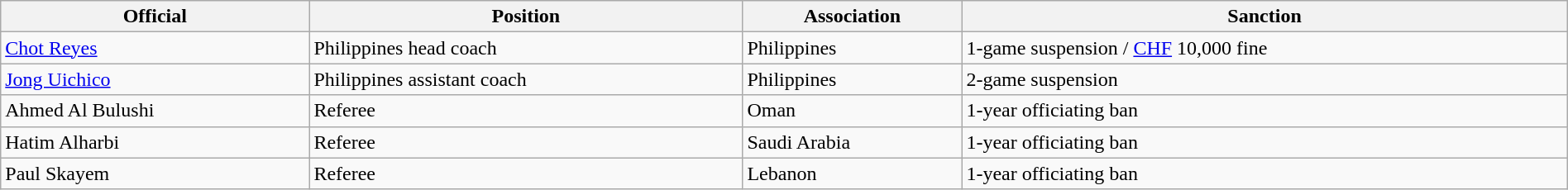<table class="wikitable sortable"  width=100%>
<tr>
<th>Official</th>
<th>Position</th>
<th>Association</th>
<th>Sanction</th>
</tr>
<tr>
<td><a href='#'>Chot Reyes</a></td>
<td>Philippines head coach</td>
<td>Philippines</td>
<td>1-game suspension / <a href='#'>CHF</a> 10,000 fine</td>
</tr>
<tr>
<td><a href='#'>Jong Uichico</a></td>
<td>Philippines assistant coach</td>
<td>Philippines</td>
<td>2-game suspension</td>
</tr>
<tr>
<td>Ahmed Al Bulushi</td>
<td>Referee</td>
<td>Oman</td>
<td>1-year officiating ban</td>
</tr>
<tr>
<td>Hatim Alharbi</td>
<td>Referee</td>
<td>Saudi Arabia</td>
<td>1-year officiating ban</td>
</tr>
<tr>
<td>Paul Skayem</td>
<td>Referee</td>
<td>Lebanon</td>
<td>1-year officiating ban</td>
</tr>
</table>
